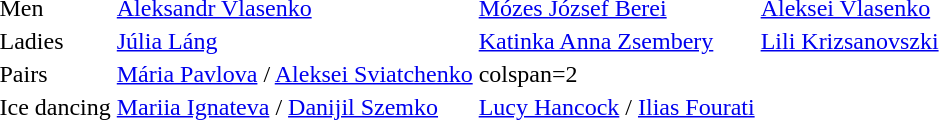<table>
<tr>
<td>Men</td>
<td><a href='#'>Aleksandr Vlasenko</a></td>
<td><a href='#'>Mózes József Berei</a></td>
<td><a href='#'>Aleksei Vlasenko</a></td>
</tr>
<tr>
<td>Ladies</td>
<td><a href='#'>Júlia Láng</a></td>
<td><a href='#'>Katinka Anna Zsembery</a></td>
<td><a href='#'>Lili Krizsanovszki</a></td>
</tr>
<tr>
<td>Pairs</td>
<td><a href='#'>Mária Pavlova</a> / <a href='#'>Aleksei Sviatchenko</a></td>
<td>colspan=2 </td>
</tr>
<tr>
<td>Ice dancing</td>
<td><a href='#'>Mariia Ignateva</a> / <a href='#'>Danijil Szemko</a></td>
<td><a href='#'>Lucy Hancock</a> / <a href='#'>Ilias Fourati</a></td>
<td></td>
</tr>
</table>
